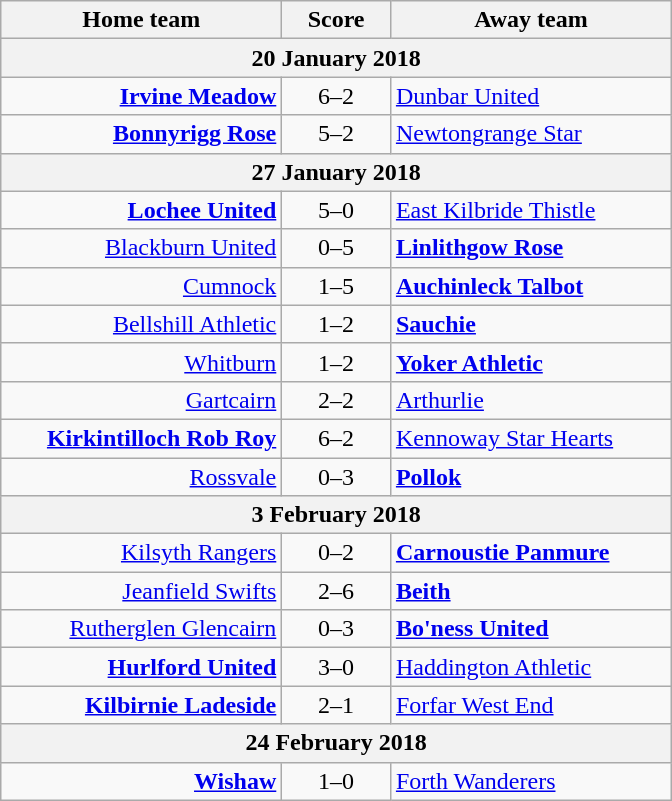<table class="wikitable" style="border-collapse: collapse;">
<tr>
<th align="right" width="180">Home team</th>
<th align="center" width="65">Score</th>
<th align="left" width="180">Away team</th>
</tr>
<tr>
<th colspan="3" align="center">20 January 2018</th>
</tr>
<tr>
<td style="text-align:right;"><strong><a href='#'>Irvine Meadow</a></strong></td>
<td style="text-align:center;">6–2</td>
<td style="text-align:left;"><a href='#'>Dunbar United</a></td>
</tr>
<tr>
<td style="text-align:right;"><strong><a href='#'>Bonnyrigg Rose</a></strong></td>
<td style="text-align:center;">5–2</td>
<td style="text-align:left;"><a href='#'>Newtongrange Star</a></td>
</tr>
<tr>
<th colspan="3" align="center">27 January 2018</th>
</tr>
<tr>
<td style="text-align:right;"><strong><a href='#'>Lochee United</a></strong></td>
<td style="text-align:center;">5–0</td>
<td style="text-align:left;"><a href='#'>East Kilbride Thistle</a></td>
</tr>
<tr>
<td style="text-align:right;"><a href='#'>Blackburn United</a></td>
<td style="text-align:center;">0–5</td>
<td style="text-align:left;"><strong><a href='#'>Linlithgow Rose</a></strong></td>
</tr>
<tr>
<td style="text-align:right;"><a href='#'>Cumnock</a></td>
<td style="text-align:center;">1–5</td>
<td style="text-align:left;"><strong><a href='#'>Auchinleck Talbot</a></strong></td>
</tr>
<tr>
<td style="text-align:right;"><a href='#'>Bellshill Athletic</a></td>
<td style="text-align:center;">1–2</td>
<td style="text-align:left;"><strong><a href='#'>Sauchie</a></strong></td>
</tr>
<tr>
<td style="text-align:right;"><a href='#'>Whitburn</a></td>
<td style="text-align:center;">1–2</td>
<td style="text-align:left;"><strong><a href='#'>Yoker Athletic</a></strong></td>
</tr>
<tr>
<td style="text-align:right;"><a href='#'>Gartcairn</a></td>
<td style="text-align:center;">2–2</td>
<td style="text-align:left;"><a href='#'>Arthurlie</a></td>
</tr>
<tr>
<td style="text-align:right;"><strong><a href='#'>Kirkintilloch Rob Roy</a></strong></td>
<td style="text-align:center;">6–2</td>
<td style="text-align:left;"><a href='#'>Kennoway Star Hearts</a></td>
</tr>
<tr>
<td style="text-align:right;"><a href='#'>Rossvale</a></td>
<td style="text-align:center;">0–3</td>
<td style="text-align:left;"><strong><a href='#'>Pollok</a></strong></td>
</tr>
<tr>
<th colspan="3" align="center">3 February 2018</th>
</tr>
<tr>
<td style="text-align:right;"><a href='#'>Kilsyth Rangers</a></td>
<td style="text-align:center;">0–2</td>
<td style="text-align:left;"><strong><a href='#'>Carnoustie Panmure</a></strong></td>
</tr>
<tr>
<td style="text-align:right;"><a href='#'>Jeanfield Swifts</a></td>
<td style="text-align:center;">2–6</td>
<td style="text-align:left;"><strong><a href='#'>Beith</a></strong></td>
</tr>
<tr>
<td style="text-align:right;"><a href='#'>Rutherglen Glencairn</a></td>
<td style="text-align:center;">0–3</td>
<td style="text-align:left;"><strong><a href='#'>Bo'ness United</a></strong></td>
</tr>
<tr>
<td style="text-align:right;"><strong><a href='#'>Hurlford United</a></strong></td>
<td style="text-align:center;">3–0</td>
<td style="text-align:left;"><a href='#'>Haddington Athletic</a></td>
</tr>
<tr>
<td style="text-align:right;"><strong><a href='#'>Kilbirnie Ladeside</a></strong></td>
<td style="text-align:center;">2–1</td>
<td style="text-align:left;"><a href='#'>Forfar West End</a></td>
</tr>
<tr>
<th colspan="3" align="center">24 February 2018</th>
</tr>
<tr>
<td style="text-align:right;"><strong><a href='#'>Wishaw</a></strong></td>
<td style="text-align:center;">1–0</td>
<td style="text-align:left;"><a href='#'>Forth Wanderers</a></td>
</tr>
</table>
